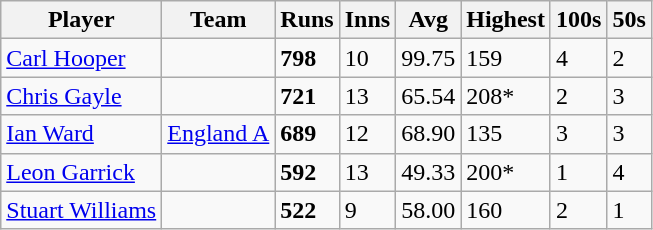<table class="wikitable">
<tr>
<th>Player</th>
<th>Team</th>
<th>Runs</th>
<th>Inns</th>
<th>Avg</th>
<th>Highest</th>
<th>100s</th>
<th>50s</th>
</tr>
<tr>
<td><a href='#'>Carl Hooper</a></td>
<td></td>
<td><strong>798</strong></td>
<td>10</td>
<td>99.75</td>
<td>159</td>
<td>4</td>
<td>2</td>
</tr>
<tr>
<td><a href='#'>Chris Gayle</a></td>
<td></td>
<td><strong>721</strong></td>
<td>13</td>
<td>65.54</td>
<td>208*</td>
<td>2</td>
<td>3</td>
</tr>
<tr>
<td><a href='#'>Ian Ward</a></td>
<td> <a href='#'>England A</a></td>
<td><strong>689</strong></td>
<td>12</td>
<td>68.90</td>
<td>135</td>
<td>3</td>
<td>3</td>
</tr>
<tr>
<td><a href='#'>Leon Garrick</a></td>
<td></td>
<td><strong>592</strong></td>
<td>13</td>
<td>49.33</td>
<td>200*</td>
<td>1</td>
<td>4</td>
</tr>
<tr>
<td><a href='#'>Stuart Williams</a></td>
<td></td>
<td><strong>522</strong></td>
<td>9</td>
<td>58.00</td>
<td>160</td>
<td>2</td>
<td>1</td>
</tr>
</table>
